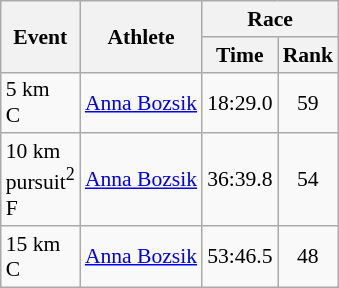<table class="wikitable" border="1" style="font-size:90%">
<tr>
<th rowspan=2>Event</th>
<th rowspan=2>Athlete</th>
<th colspan=2>Race</th>
</tr>
<tr>
<th>Time</th>
<th>Rank</th>
</tr>
<tr>
<td>5 km <br> C</td>
<td><a href='#'>Anna Bozsik</a></td>
<td align=center>18:29.0</td>
<td align=center>59</td>
</tr>
<tr>
<td>10 km <br> pursuit<sup>2</sup> <br> F</td>
<td><a href='#'>Anna Bozsik</a></td>
<td align=center>36:39.8</td>
<td align=center>54</td>
</tr>
<tr>
<td>15 km <br> C</td>
<td><a href='#'>Anna Bozsik</a></td>
<td align=center>53:46.5</td>
<td align=center>48</td>
</tr>
</table>
